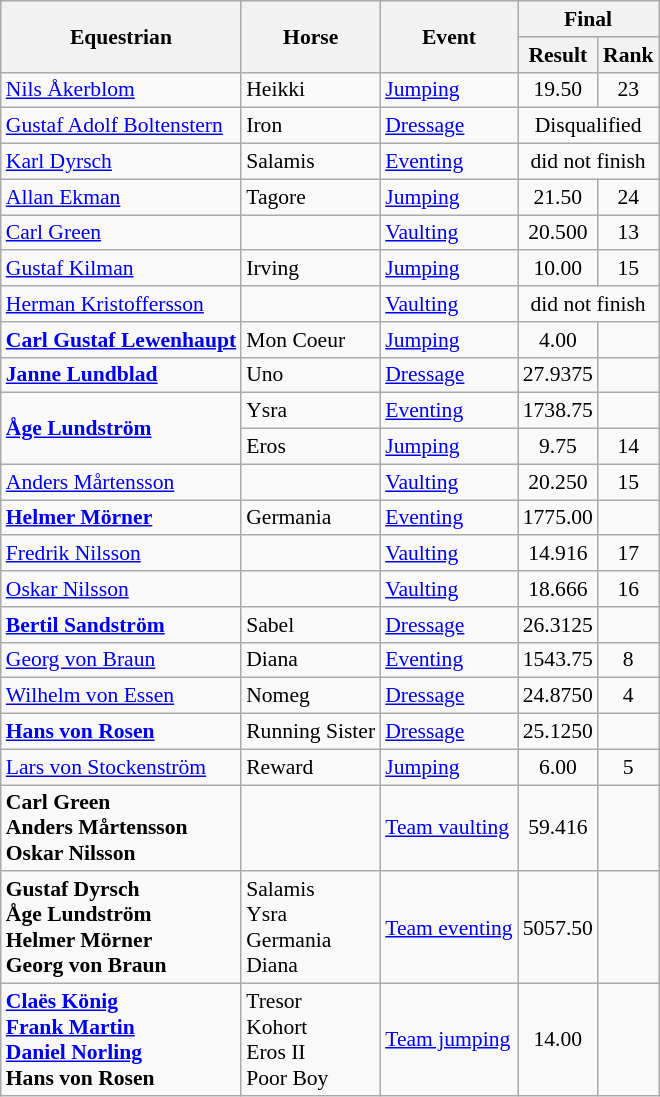<table class=wikitable style="font-size:90%">
<tr>
<th rowspan=2>Equestrian</th>
<th rowspan=2>Horse</th>
<th rowspan=2>Event</th>
<th colspan=2>Final</th>
</tr>
<tr>
<th>Result</th>
<th>Rank</th>
</tr>
<tr>
<td><a href='#'>Nils Åkerblom</a></td>
<td>Heikki</td>
<td><a href='#'>Jumping</a></td>
<td align=center>19.50</td>
<td align=center>23</td>
</tr>
<tr>
<td><a href='#'>Gustaf Adolf Boltenstern</a></td>
<td>Iron</td>
<td><a href='#'>Dressage</a></td>
<td align=center colspan=2>Disqualified</td>
</tr>
<tr>
<td><a href='#'>Karl Dyrsch</a></td>
<td>Salamis</td>
<td><a href='#'>Eventing</a></td>
<td align=center colspan=2>did not finish</td>
</tr>
<tr>
<td><a href='#'>Allan Ekman</a></td>
<td>Tagore</td>
<td><a href='#'>Jumping</a></td>
<td align=center>21.50</td>
<td align=center>24</td>
</tr>
<tr>
<td><a href='#'>Carl Green</a></td>
<td></td>
<td><a href='#'>Vaulting</a></td>
<td align=center>20.500</td>
<td align=center>13</td>
</tr>
<tr>
<td><a href='#'>Gustaf Kilman</a></td>
<td>Irving</td>
<td><a href='#'>Jumping</a></td>
<td align=center>10.00</td>
<td align=center>15</td>
</tr>
<tr>
<td><a href='#'>Herman Kristoffersson</a></td>
<td></td>
<td><a href='#'>Vaulting</a></td>
<td align=center colspan=2>did not finish</td>
</tr>
<tr>
<td><strong><a href='#'>Carl Gustaf Lewenhaupt</a></strong></td>
<td>Mon Coeur</td>
<td><a href='#'>Jumping</a></td>
<td align=center>4.00</td>
<td align=center></td>
</tr>
<tr>
<td><strong><a href='#'>Janne Lundblad</a></strong></td>
<td>Uno</td>
<td><a href='#'>Dressage</a></td>
<td align=center>27.9375</td>
<td align=center></td>
</tr>
<tr>
<td rowspan=2><strong><a href='#'>Åge Lundström</a></strong></td>
<td>Ysra</td>
<td><a href='#'>Eventing</a></td>
<td align=center>1738.75</td>
<td align=center></td>
</tr>
<tr>
<td>Eros</td>
<td><a href='#'>Jumping</a></td>
<td align=center>9.75</td>
<td align=center>14</td>
</tr>
<tr>
<td><a href='#'>Anders Mårtensson</a></td>
<td></td>
<td><a href='#'>Vaulting</a></td>
<td align=center>20.250</td>
<td align=center>15</td>
</tr>
<tr>
<td><strong><a href='#'>Helmer Mörner</a></strong></td>
<td>Germania</td>
<td><a href='#'>Eventing</a></td>
<td align=center>1775.00</td>
<td align=center></td>
</tr>
<tr>
<td><a href='#'>Fredrik Nilsson</a></td>
<td></td>
<td><a href='#'>Vaulting</a></td>
<td align=center>14.916</td>
<td align=center>17</td>
</tr>
<tr>
<td><a href='#'>Oskar Nilsson</a></td>
<td></td>
<td><a href='#'>Vaulting</a></td>
<td align=center>18.666</td>
<td align=center>16</td>
</tr>
<tr>
<td><strong><a href='#'>Bertil Sandström</a></strong></td>
<td>Sabel</td>
<td><a href='#'>Dressage</a></td>
<td align=center>26.3125</td>
<td align=center></td>
</tr>
<tr>
<td><a href='#'>Georg von Braun</a></td>
<td>Diana</td>
<td><a href='#'>Eventing</a></td>
<td align=center>1543.75</td>
<td align=center>8</td>
</tr>
<tr>
<td><a href='#'>Wilhelm von Essen</a></td>
<td>Nomeg</td>
<td><a href='#'>Dressage</a></td>
<td align=center>24.8750</td>
<td align=center>4</td>
</tr>
<tr>
<td><strong><a href='#'>Hans von Rosen</a></strong></td>
<td>Running Sister</td>
<td><a href='#'>Dressage</a></td>
<td align=center>25.1250</td>
<td align=center></td>
</tr>
<tr>
<td><a href='#'>Lars von Stockenström</a></td>
<td>Reward</td>
<td><a href='#'>Jumping</a></td>
<td align=center>6.00</td>
<td align=center>5</td>
</tr>
<tr>
<td><strong>Carl Green <br> Anders Mårtensson <br> Oskar Nilsson</strong></td>
<td></td>
<td><a href='#'>Team vaulting</a></td>
<td align=center>59.416</td>
<td align=center></td>
</tr>
<tr>
<td><strong>Gustaf Dyrsch <br> Åge Lundström <br> Helmer Mörner <br> Georg von Braun</strong></td>
<td>Salamis <br> Ysra <br> Germania <br> Diana</td>
<td><a href='#'>Team eventing</a></td>
<td align=center>5057.50</td>
<td align=center></td>
</tr>
<tr>
<td><strong><a href='#'>Claës König</a> <br> <a href='#'>Frank Martin</a> <br> <a href='#'>Daniel Norling</a> <br> Hans von Rosen</strong></td>
<td>Tresor <br> Kohort <br> Eros II <br> Poor Boy</td>
<td><a href='#'>Team jumping</a></td>
<td align=center>14.00</td>
<td align=center></td>
</tr>
</table>
